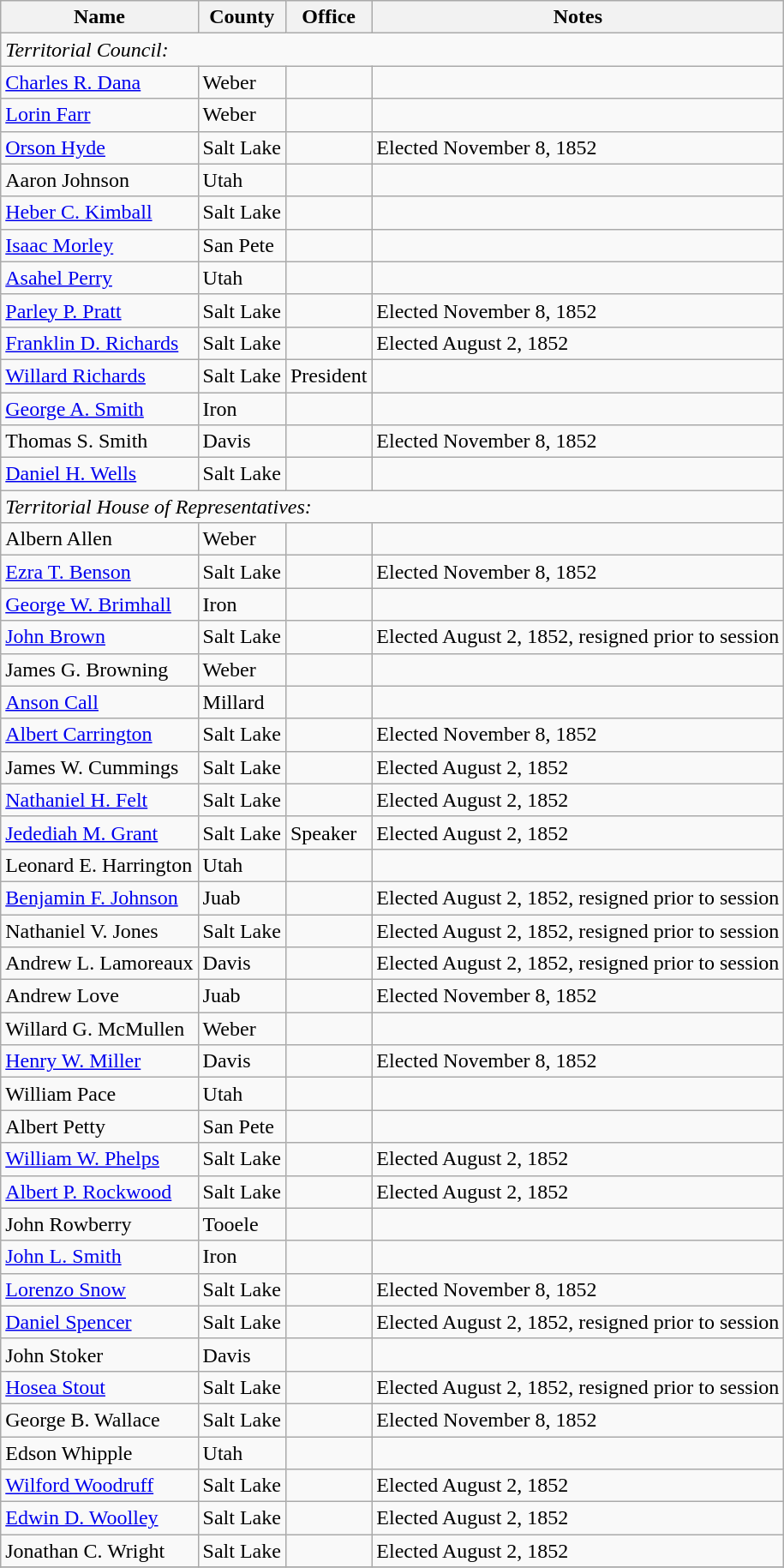<table class="wikitable">
<tr>
<th>Name</th>
<th>County</th>
<th>Office</th>
<th>Notes</th>
</tr>
<tr>
<td colspan=8><em>Territorial Council:</em></td>
</tr>
<tr>
<td><a href='#'>Charles R. Dana</a></td>
<td>Weber</td>
<td></td>
<td></td>
</tr>
<tr>
<td><a href='#'>Lorin Farr</a></td>
<td>Weber</td>
<td></td>
<td></td>
</tr>
<tr>
<td><a href='#'>Orson Hyde</a></td>
<td>Salt Lake</td>
<td></td>
<td>Elected November 8, 1852</td>
</tr>
<tr>
<td>Aaron Johnson</td>
<td>Utah</td>
<td></td>
<td></td>
</tr>
<tr>
<td><a href='#'>Heber C. Kimball</a></td>
<td>Salt Lake</td>
<td></td>
<td></td>
</tr>
<tr>
<td><a href='#'>Isaac Morley</a></td>
<td>San Pete</td>
<td></td>
<td></td>
</tr>
<tr>
<td><a href='#'>Asahel Perry</a></td>
<td>Utah</td>
<td></td>
<td></td>
</tr>
<tr>
<td><a href='#'>Parley P. Pratt</a></td>
<td>Salt Lake</td>
<td></td>
<td>Elected November 8, 1852</td>
</tr>
<tr>
<td><a href='#'>Franklin D. Richards</a></td>
<td>Salt Lake</td>
<td></td>
<td>Elected August 2, 1852</td>
</tr>
<tr>
<td><a href='#'>Willard Richards</a></td>
<td>Salt Lake</td>
<td>President</td>
<td></td>
</tr>
<tr>
<td><a href='#'>George A. Smith</a></td>
<td>Iron</td>
<td></td>
<td></td>
</tr>
<tr>
<td>Thomas S. Smith</td>
<td>Davis</td>
<td></td>
<td>Elected November 8, 1852</td>
</tr>
<tr>
<td><a href='#'>Daniel H. Wells</a></td>
<td>Salt Lake</td>
<td></td>
<td></td>
</tr>
<tr>
<td colspan=8><em>Territorial House of Representatives:</em></td>
</tr>
<tr>
<td>Albern Allen</td>
<td>Weber</td>
<td></td>
<td></td>
</tr>
<tr>
<td><a href='#'>Ezra T. Benson</a></td>
<td>Salt Lake</td>
<td></td>
<td>Elected November 8, 1852</td>
</tr>
<tr>
<td><a href='#'>George W. Brimhall</a></td>
<td>Iron</td>
<td></td>
<td></td>
</tr>
<tr>
<td><a href='#'>John Brown</a></td>
<td>Salt Lake</td>
<td></td>
<td>Elected August 2, 1852, resigned prior to session</td>
</tr>
<tr>
<td>James G. Browning</td>
<td>Weber</td>
<td></td>
<td></td>
</tr>
<tr>
<td><a href='#'>Anson Call</a></td>
<td>Millard</td>
<td></td>
<td></td>
</tr>
<tr>
<td><a href='#'>Albert Carrington</a></td>
<td>Salt Lake</td>
<td></td>
<td>Elected November 8, 1852</td>
</tr>
<tr>
<td>James W. Cummings</td>
<td>Salt Lake</td>
<td></td>
<td>Elected August 2, 1852</td>
</tr>
<tr>
<td><a href='#'>Nathaniel H. Felt</a></td>
<td>Salt Lake</td>
<td></td>
<td>Elected August 2, 1852</td>
</tr>
<tr>
<td><a href='#'>Jedediah M. Grant</a></td>
<td>Salt Lake</td>
<td>Speaker</td>
<td>Elected August 2, 1852</td>
</tr>
<tr>
<td>Leonard E. Harrington</td>
<td>Utah</td>
<td></td>
<td></td>
</tr>
<tr>
<td><a href='#'>Benjamin F. Johnson</a></td>
<td>Juab</td>
<td></td>
<td>Elected August 2, 1852, resigned prior to session</td>
</tr>
<tr>
<td>Nathaniel V. Jones</td>
<td>Salt Lake</td>
<td></td>
<td>Elected August 2, 1852, resigned prior to session</td>
</tr>
<tr>
<td>Andrew L. Lamoreaux</td>
<td>Davis</td>
<td></td>
<td>Elected August 2, 1852, resigned prior to session</td>
</tr>
<tr>
<td>Andrew Love</td>
<td>Juab</td>
<td></td>
<td>Elected November 8, 1852</td>
</tr>
<tr>
<td>Willard G. McMullen</td>
<td>Weber</td>
<td></td>
<td></td>
</tr>
<tr>
<td><a href='#'>Henry W. Miller</a></td>
<td>Davis</td>
<td></td>
<td>Elected November 8, 1852</td>
</tr>
<tr>
<td>William Pace</td>
<td>Utah</td>
<td></td>
<td></td>
</tr>
<tr>
<td>Albert Petty</td>
<td>San Pete</td>
<td></td>
<td></td>
</tr>
<tr>
<td><a href='#'>William W. Phelps</a></td>
<td>Salt Lake</td>
<td></td>
<td>Elected August 2, 1852</td>
</tr>
<tr>
<td><a href='#'>Albert P. Rockwood</a></td>
<td>Salt Lake</td>
<td></td>
<td>Elected August 2, 1852</td>
</tr>
<tr>
<td>John Rowberry</td>
<td>Tooele</td>
<td></td>
<td></td>
</tr>
<tr>
<td><a href='#'>John L. Smith</a></td>
<td>Iron</td>
<td></td>
<td></td>
</tr>
<tr>
<td><a href='#'>Lorenzo Snow</a></td>
<td>Salt Lake</td>
<td></td>
<td>Elected November 8, 1852</td>
</tr>
<tr>
<td><a href='#'>Daniel Spencer</a></td>
<td>Salt Lake</td>
<td></td>
<td>Elected August 2, 1852, resigned prior to session</td>
</tr>
<tr>
<td>John Stoker</td>
<td>Davis</td>
<td></td>
<td></td>
</tr>
<tr>
<td><a href='#'>Hosea Stout</a></td>
<td>Salt Lake</td>
<td></td>
<td>Elected August 2, 1852, resigned prior to session</td>
</tr>
<tr>
<td>George B. Wallace</td>
<td>Salt Lake</td>
<td></td>
<td>Elected November 8, 1852</td>
</tr>
<tr>
<td>Edson Whipple</td>
<td>Utah</td>
<td></td>
<td></td>
</tr>
<tr>
<td><a href='#'>Wilford Woodruff</a></td>
<td>Salt Lake</td>
<td></td>
<td>Elected August 2, 1852</td>
</tr>
<tr>
<td><a href='#'>Edwin D. Woolley</a></td>
<td>Salt Lake</td>
<td></td>
<td>Elected August 2, 1852</td>
</tr>
<tr>
<td>Jonathan C. Wright</td>
<td>Salt Lake</td>
<td></td>
<td>Elected August 2, 1852</td>
</tr>
<tr>
</tr>
</table>
